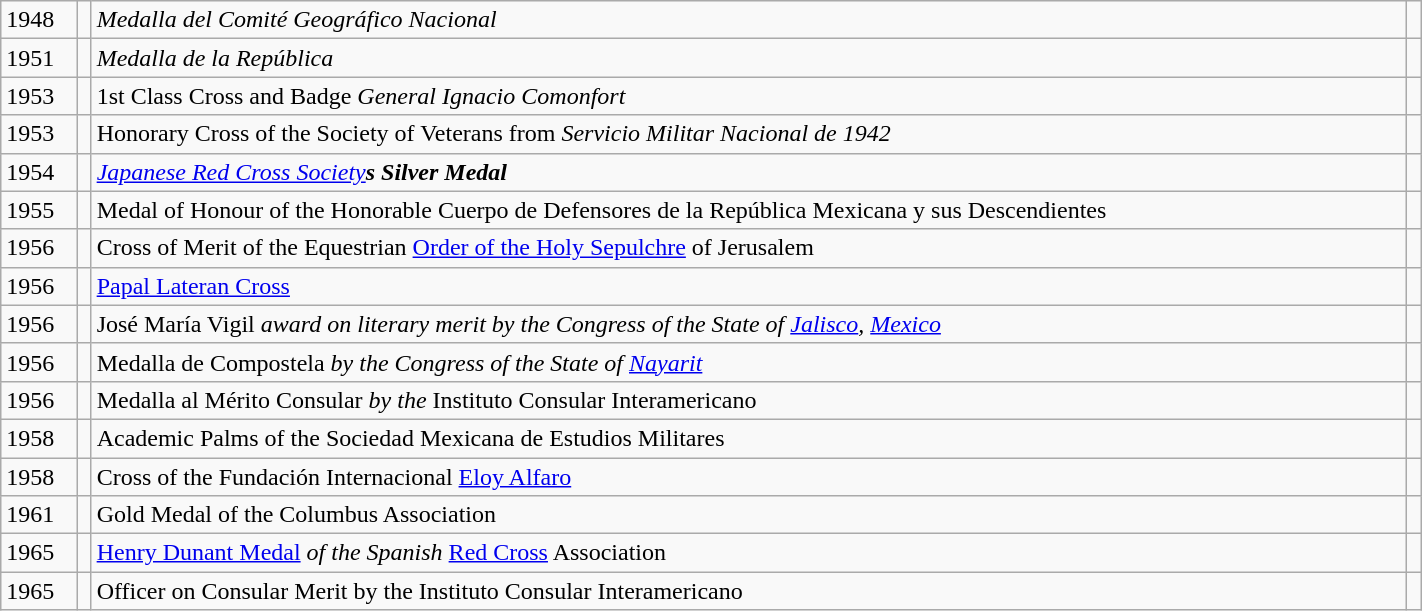<table class="wikitable" style="width:75%;">
<tr>
<td align=left>1948</td>
<td></td>
<td><em>Medalla del Comité Geográfico Nacional</em></td>
<td></td>
</tr>
<tr>
<td align=left>1951</td>
<td></td>
<td><em>Medalla de la República</em></td>
<td></td>
</tr>
<tr>
<td align=left>1953</td>
<td></td>
<td>1st Class Cross and Badge <em>General Ignacio Comonfort</em></td>
<td></td>
</tr>
<tr>
<td align=left>1953</td>
<td></td>
<td>Honorary Cross of the Society of Veterans from <em>Servicio Militar Nacional de 1942</em></td>
<td></td>
</tr>
<tr>
<td align=left>1954</td>
<td></td>
<td><em><a href='#'>Japanese Red Cross Society</a><strong>s Silver Medal</td>
<td></td>
</tr>
<tr>
<td align=left>1955</td>
<td></td>
<td>Medal of Honour of the </em>Honorable Cuerpo de Defensores de la República Mexicana y sus Descendientes<em></td>
<td></td>
</tr>
<tr>
<td align=left>1956</td>
<td></td>
<td>Cross of Merit of the Equestrian <a href='#'>Order of the Holy Sepulchre</a> of Jerusalem</td>
<td></td>
</tr>
<tr>
<td align=left>1956</td>
<td></td>
<td><a href='#'>Papal Lateran Cross</a></td>
<td></td>
</tr>
<tr>
<td align=left>1956</td>
<td></td>
<td></em>José María Vigil<em> award on literary merit by the Congress of the State of <a href='#'>Jalisco</a>, <a href='#'>Mexico</a></td>
<td></td>
</tr>
<tr>
<td align=left>1956</td>
<td></td>
<td></em>Medalla de Compostela<em> by the Congress of the State of <a href='#'>Nayarit</a></td>
<td></td>
</tr>
<tr>
<td align=left>1956</td>
<td></td>
<td></em>Medalla al Mérito Consular<em> by the </em>Instituto Consular Interamericano<em></td>
<td></td>
</tr>
<tr>
<td align=left>1958</td>
<td></td>
<td>Academic Palms of the </em>Sociedad Mexicana de Estudios Militares<em></td>
<td></td>
</tr>
<tr>
<td align=left>1958</td>
<td></td>
<td>Cross of the </em>Fundación Internacional <a href='#'>Eloy Alfaro</a><em></td>
<td></td>
</tr>
<tr>
<td align=left>1961</td>
<td></td>
<td>Gold Medal of the </em>Columbus Association<em></td>
<td></td>
</tr>
<tr>
<td align=left>1965</td>
<td></td>
<td></em><a href='#'>Henry Dunant Medal</a><em> of the Spanish </em><a href='#'>Red Cross</a> Association<em></td>
<td></td>
</tr>
<tr>
<td align=left>1965</td>
<td></td>
<td>Officer on Consular Merit by the </em>Instituto Consular Interamericano<em></td>
<td></td>
</tr>
</table>
